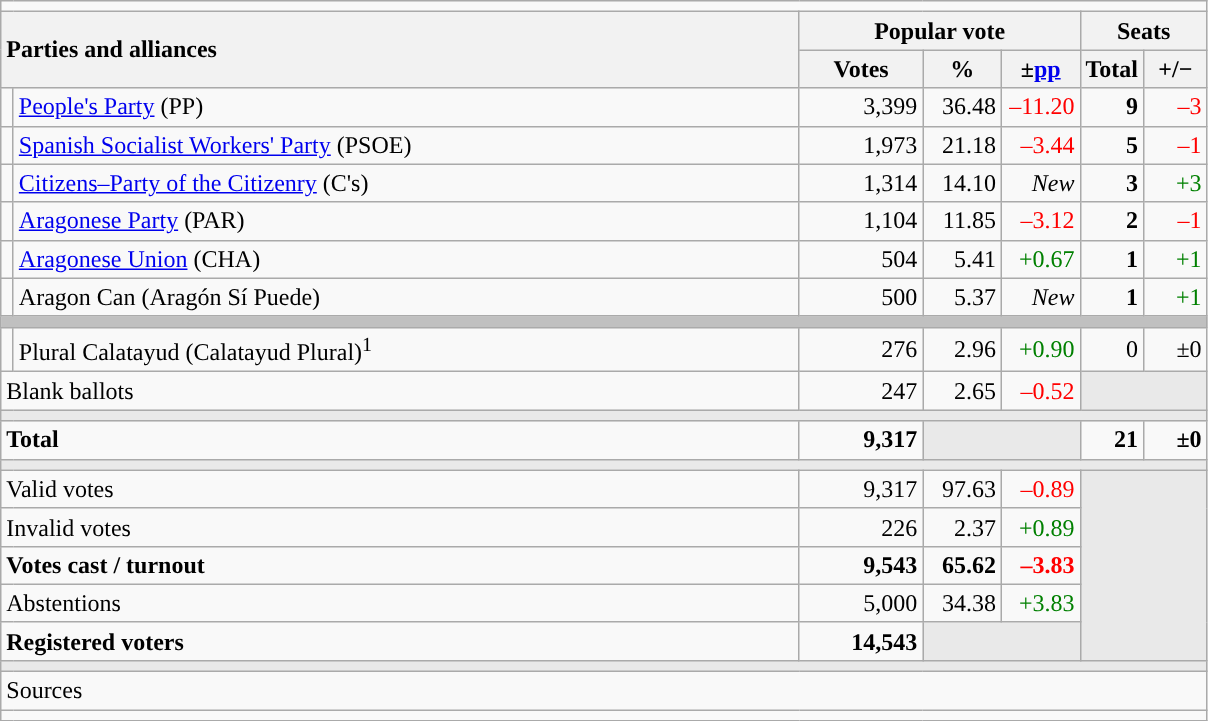<table class="wikitable" style="text-align:right;">
<tr>
<td colspan="7"></td>
</tr>
<tr>
<th style="text-align:left;" rowspan="2" colspan="2" width="525">Parties and alliances</th>
<th colspan="3">Popular vote</th>
<th colspan="2">Seats</th>
</tr>
<tr>
<th width="75">Votes</th>
<th width="45">%</th>
<th width="45">±<a href='#'>pp</a></th>
<th width="35">Total</th>
<th width="35">+/−</th>
</tr>
<tr>
<td width="1" style="color:inherit;background:"></td>
<td align="left"><a href='#'>People's Party</a> (PP)</td>
<td>3,399</td>
<td>36.48</td>
<td style="color:red;">–11.20</td>
<td><strong>9</strong></td>
<td style="color:red;">–3</td>
</tr>
<tr>
<td style="color:inherit;background:"></td>
<td align="left"><a href='#'>Spanish Socialist Workers' Party</a> (PSOE)</td>
<td>1,973</td>
<td>21.18</td>
<td style="color:red;">–3.44</td>
<td><strong>5</strong></td>
<td style="color:red;">–1</td>
</tr>
<tr>
<td style="color:inherit;background:"></td>
<td align="left"><a href='#'>Citizens–Party of the Citizenry</a> (C's)</td>
<td>1,314</td>
<td>14.10</td>
<td><em>New</em></td>
<td><strong>3</strong></td>
<td style="color:green;">+3</td>
</tr>
<tr>
<td style="color:inherit;background:"></td>
<td align="left"><a href='#'>Aragonese Party</a> (PAR)</td>
<td>1,104</td>
<td>11.85</td>
<td style="color:red;">–3.12</td>
<td><strong>2</strong></td>
<td style="color:red;">–1</td>
</tr>
<tr>
<td style="color:inherit;background:"></td>
<td align="left"><a href='#'>Aragonese Union</a> (CHA)</td>
<td>504</td>
<td>5.41</td>
<td style="color:green;">+0.67</td>
<td><strong>1</strong></td>
<td style="color:green;">+1</td>
</tr>
<tr>
<td style="color:inherit;background:"></td>
<td align="left">Aragon Can (Aragón Sí Puede)</td>
<td>500</td>
<td>5.37</td>
<td><em>New</em></td>
<td><strong>1</strong></td>
<td style="color:green;">+1</td>
</tr>
<tr>
<td colspan="7" bgcolor="#C0C0C0"></td>
</tr>
<tr>
<td style="color:inherit;background:"></td>
<td align="left">Plural Calatayud (Calatayud Plural)<sup>1</sup></td>
<td>276</td>
<td>2.96</td>
<td style="color:green;">+0.90</td>
<td>0</td>
<td>±0</td>
</tr>
<tr>
<td align="left" colspan="2">Blank ballots</td>
<td>247</td>
<td>2.65</td>
<td style="color:red;">–0.52</td>
<td bgcolor="#E9E9E9" colspan="2"></td>
</tr>
<tr>
<td colspan="7" bgcolor="#E9E9E9"></td>
</tr>
<tr style="font-weight:bold;">
<td align="left" colspan="2">Total</td>
<td>9,317</td>
<td bgcolor="#E9E9E9" colspan="2"></td>
<td>21</td>
<td>±0</td>
</tr>
<tr>
<td colspan="7" bgcolor="#E9E9E9"></td>
</tr>
<tr>
<td align="left" colspan="2">Valid votes</td>
<td>9,317</td>
<td>97.63</td>
<td style="color:red;">–0.89</td>
<td bgcolor="#E9E9E9" colspan="2" rowspan="5"></td>
</tr>
<tr>
<td align="left" colspan="2">Invalid votes</td>
<td>226</td>
<td>2.37</td>
<td style="color:green;">+0.89</td>
</tr>
<tr style="font-weight:bold;">
<td align="left" colspan="2">Votes cast / turnout</td>
<td>9,543</td>
<td>65.62</td>
<td style="color:red;">–3.83</td>
</tr>
<tr>
<td align="left" colspan="2">Abstentions</td>
<td>5,000</td>
<td>34.38</td>
<td style="color:green;">+3.83</td>
</tr>
<tr style="font-weight:bold;">
<td align="left" colspan="2">Registered voters</td>
<td>14,543</td>
<td bgcolor="#E9E9E9" colspan="2"></td>
</tr>
<tr>
<td colspan="7" bgcolor="#E9E9E9"></td>
</tr>
<tr>
<td align="left" colspan="7">Sources</td>
</tr>
<tr>
<td colspan="7" style="text-align:left; max-width:790px;"></td>
</tr>
</table>
